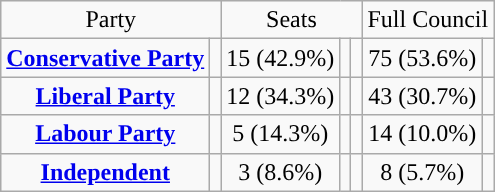<table class=wikitable style="text-align:center;">
<tr>
<td colspan=2>Party</td>
<td colspan=3>Seats</td>
<td colspan=3>Full Council</td>
</tr>
<tr>
<td><strong><a href='#'>Conservative Party</a></strong></td>
<td style="background:"></td>
<td>15 (42.9%)</td>
<td></td>
<td></td>
<td>75 (53.6%)</td>
<td></td>
</tr>
<tr>
<td><strong><a href='#'>Liberal Party</a></strong></td>
<td style="background:"></td>
<td>12 (34.3%)</td>
<td></td>
<td></td>
<td>43 (30.7%)</td>
<td></td>
</tr>
<tr>
<td><strong><a href='#'>Labour Party</a></strong></td>
<td style="background:"></td>
<td>5 (14.3%)</td>
<td></td>
<td></td>
<td>14 (10.0%)</td>
<td></td>
</tr>
<tr>
<td><strong><a href='#'>Independent</a></strong></td>
<td style="background:"></td>
<td>3 (8.6%)</td>
<td></td>
<td></td>
<td>8 (5.7%)</td>
<td></td>
</tr>
</table>
